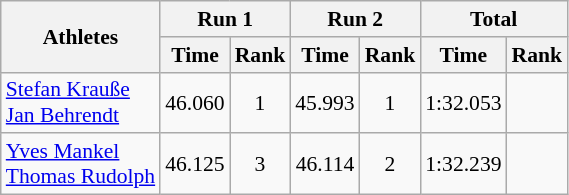<table class="wikitable" border="1" style="font-size:90%">
<tr>
<th rowspan="2">Athletes</th>
<th colspan="2">Run 1</th>
<th colspan="2">Run 2</th>
<th colspan="2">Total</th>
</tr>
<tr>
<th>Time</th>
<th>Rank</th>
<th>Time</th>
<th>Rank</th>
<th>Time</th>
<th>Rank</th>
</tr>
<tr>
<td><a href='#'>Stefan Krauße</a><br><a href='#'>Jan Behrendt</a></td>
<td align="center">46.060</td>
<td align="center">1</td>
<td align="center">45.993</td>
<td align="center">1</td>
<td align="center">1:32.053</td>
<td align="center"></td>
</tr>
<tr>
<td><a href='#'>Yves Mankel</a><br><a href='#'>Thomas Rudolph</a></td>
<td align="center">46.125</td>
<td align="center">3</td>
<td align="center">46.114</td>
<td align="center">2</td>
<td align="center">1:32.239</td>
<td align="center"></td>
</tr>
</table>
